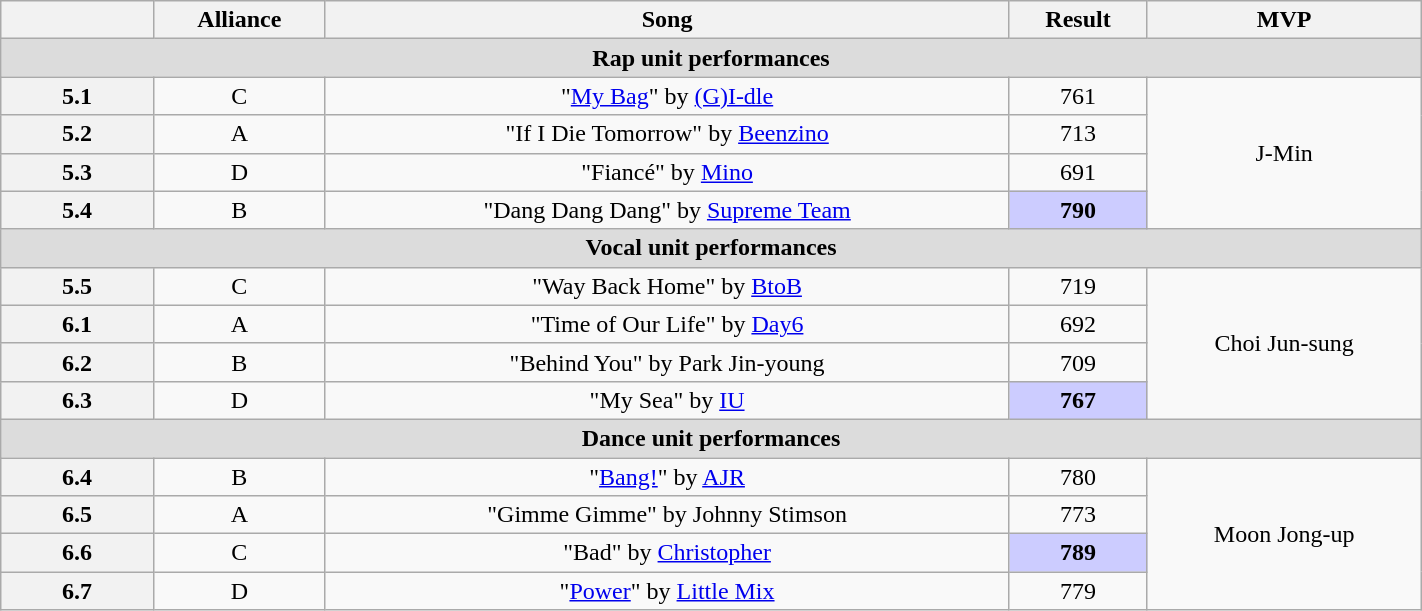<table class="wikitable collapsible" style="text-align:center; width:75%">
<tr>
<th style="width:10.75%"></th>
<th>Alliance</th>
<th>Song</th>
<th scope="col">Result</th>
<th>MVP</th>
</tr>
<tr>
<th colspan="5" style="background:#DCDCDC">Rap unit performances</th>
</tr>
<tr>
<th>5.1</th>
<td>C</td>
<td>"<a href='#'>My Bag</a>" by <a href='#'>(G)I-dle</a></td>
<td>761</td>
<td rowspan="4">J-Min<br></td>
</tr>
<tr>
<th>5.2</th>
<td>A</td>
<td>"If I Die Tomorrow" by <a href='#'>Beenzino</a></td>
<td>713</td>
</tr>
<tr>
<th>5.3</th>
<td>D</td>
<td>"Fiancé"  by <a href='#'>Mino</a></td>
<td>691</td>
</tr>
<tr>
<th>5.4</th>
<td>B</td>
<td>"Dang Dang Dang"  by <a href='#'>Supreme Team</a></td>
<td style="background:#CCCCFF"><strong>790</strong></td>
</tr>
<tr>
<th colspan="5" style="background:#DCDCDC">Vocal unit performances</th>
</tr>
<tr>
<th>5.5</th>
<td>C</td>
<td>"Way Back Home"  by <a href='#'>BtoB</a></td>
<td>719</td>
<td rowspan="4">Choi Jun-sung<br></td>
</tr>
<tr>
<th>6.1</th>
<td>A</td>
<td>"Time of Our Life"  by <a href='#'>Day6</a></td>
<td>692</td>
</tr>
<tr>
<th>6.2</th>
<td>B</td>
<td>"Behind You" by Park Jin-young</td>
<td>709</td>
</tr>
<tr>
<th>6.3</th>
<td>D</td>
<td>"My Sea"  by <a href='#'>IU</a></td>
<td style="background:#CCCCFF"><strong>767</strong></td>
</tr>
<tr>
<th colspan="5" style="background:#DCDCDC">Dance unit performances</th>
</tr>
<tr>
<th>6.4</th>
<td>B</td>
<td>"<a href='#'>Bang!</a>" by <a href='#'>AJR</a></td>
<td>780</td>
<td rowspan="4">Moon Jong-up<br></td>
</tr>
<tr>
<th>6.5</th>
<td>A</td>
<td>"Gimme Gimme" by Johnny Stimson</td>
<td>773</td>
</tr>
<tr>
<th>6.6</th>
<td>C</td>
<td>"Bad" by <a href='#'>Christopher</a></td>
<td style="background:#CCCCFF"><strong>789</strong></td>
</tr>
<tr>
<th>6.7</th>
<td>D</td>
<td>"<a href='#'>Power</a>" by <a href='#'>Little Mix</a></td>
<td>779</td>
</tr>
</table>
